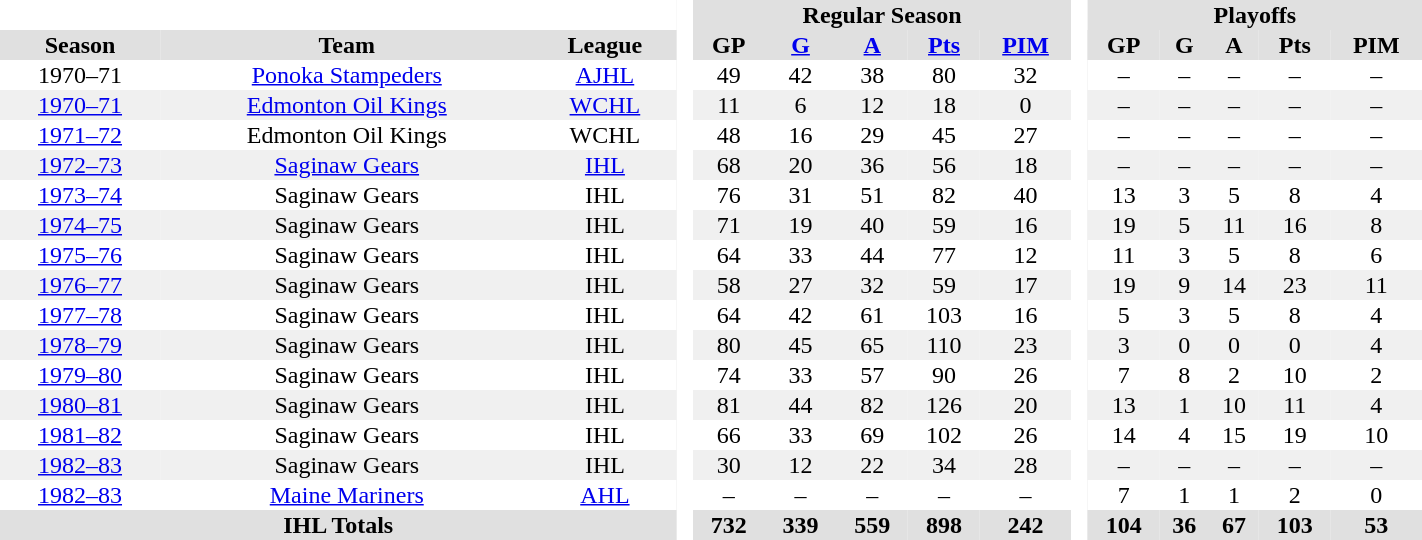<table border="0" cellpadding="1" cellspacing="0" style="text-align:center; width:75%">
<tr bgcolor="#e0e0e0">
<th colspan="3"  bgcolor="#ffffff"> </th>
<th rowspan="99" bgcolor="#ffffff"> </th>
<th colspan="5">Regular Season</th>
<th rowspan="99" bgcolor="#ffffff"> </th>
<th colspan="5">Playoffs</th>
</tr>
<tr bgcolor="#e0e0e0">
<th>Season</th>
<th>Team</th>
<th>League</th>
<th>GP</th>
<th><a href='#'>G</a></th>
<th><a href='#'>A</a></th>
<th><a href='#'>Pts</a></th>
<th><a href='#'>PIM</a></th>
<th>GP</th>
<th>G</th>
<th>A</th>
<th>Pts</th>
<th>PIM</th>
</tr>
<tr align="center">
<td>1970–71</td>
<td><a href='#'>Ponoka Stampeders</a></td>
<td><a href='#'>AJHL</a></td>
<td>49</td>
<td>42</td>
<td>38</td>
<td>80</td>
<td>32</td>
<td>–</td>
<td>–</td>
<td>–</td>
<td>–</td>
<td>–</td>
</tr>
<tr align="center" bgcolor="#f0f0f0">
<td><a href='#'>1970–71</a></td>
<td><a href='#'>Edmonton Oil Kings</a></td>
<td><a href='#'>WCHL</a></td>
<td>11</td>
<td>6</td>
<td>12</td>
<td>18</td>
<td>0</td>
<td>–</td>
<td>–</td>
<td>–</td>
<td>–</td>
<td>–</td>
</tr>
<tr align="center">
<td><a href='#'>1971–72</a></td>
<td>Edmonton Oil Kings</td>
<td>WCHL</td>
<td>48</td>
<td>16</td>
<td>29</td>
<td>45</td>
<td>27</td>
<td>–</td>
<td>–</td>
<td>–</td>
<td>–</td>
<td>–</td>
</tr>
<tr align="center" bgcolor="#f0f0f0">
<td><a href='#'>1972–73</a></td>
<td><a href='#'>Saginaw Gears</a></td>
<td><a href='#'>IHL</a></td>
<td>68</td>
<td>20</td>
<td>36</td>
<td>56</td>
<td>18</td>
<td>–</td>
<td>–</td>
<td>–</td>
<td>–</td>
<td>–</td>
</tr>
<tr align="center">
<td><a href='#'>1973–74</a></td>
<td>Saginaw Gears</td>
<td>IHL</td>
<td>76</td>
<td>31</td>
<td>51</td>
<td>82</td>
<td>40</td>
<td>13</td>
<td>3</td>
<td>5</td>
<td>8</td>
<td>4</td>
</tr>
<tr align="center" bgcolor="#f0f0f0">
<td><a href='#'>1974–75</a></td>
<td>Saginaw Gears</td>
<td>IHL</td>
<td>71</td>
<td>19</td>
<td>40</td>
<td>59</td>
<td>16</td>
<td>19</td>
<td>5</td>
<td>11</td>
<td>16</td>
<td>8</td>
</tr>
<tr align="center">
<td><a href='#'>1975–76</a></td>
<td>Saginaw Gears</td>
<td>IHL</td>
<td>64</td>
<td>33</td>
<td>44</td>
<td>77</td>
<td>12</td>
<td>11</td>
<td>3</td>
<td>5</td>
<td>8</td>
<td>6</td>
</tr>
<tr align="center" bgcolor="#f0f0f0">
<td><a href='#'>1976–77</a></td>
<td>Saginaw Gears</td>
<td>IHL</td>
<td>58</td>
<td>27</td>
<td>32</td>
<td>59</td>
<td>17</td>
<td>19</td>
<td>9</td>
<td>14</td>
<td>23</td>
<td>11</td>
</tr>
<tr align="center">
<td><a href='#'>1977–78</a></td>
<td>Saginaw Gears</td>
<td>IHL</td>
<td>64</td>
<td>42</td>
<td>61</td>
<td>103</td>
<td>16</td>
<td>5</td>
<td>3</td>
<td>5</td>
<td>8</td>
<td>4</td>
</tr>
<tr align="center" bgcolor="#f0f0f0">
<td><a href='#'>1978–79</a></td>
<td>Saginaw Gears</td>
<td>IHL</td>
<td>80</td>
<td>45</td>
<td>65</td>
<td>110</td>
<td>23</td>
<td>3</td>
<td>0</td>
<td>0</td>
<td>0</td>
<td>4</td>
</tr>
<tr align="center">
<td><a href='#'>1979–80</a></td>
<td>Saginaw Gears</td>
<td>IHL</td>
<td>74</td>
<td>33</td>
<td>57</td>
<td>90</td>
<td>26</td>
<td>7</td>
<td>8</td>
<td>2</td>
<td>10</td>
<td>2</td>
</tr>
<tr align="center" bgcolor="#f0f0f0">
<td><a href='#'>1980–81</a></td>
<td>Saginaw Gears</td>
<td>IHL</td>
<td>81</td>
<td>44</td>
<td>82</td>
<td>126</td>
<td>20</td>
<td>13</td>
<td>1</td>
<td>10</td>
<td>11</td>
<td>4</td>
</tr>
<tr align="center">
<td><a href='#'>1981–82</a></td>
<td>Saginaw Gears</td>
<td>IHL</td>
<td>66</td>
<td>33</td>
<td>69</td>
<td>102</td>
<td>26</td>
<td>14</td>
<td>4</td>
<td>15</td>
<td>19</td>
<td>10</td>
</tr>
<tr align="center" bgcolor="#f0f0f0">
<td><a href='#'>1982–83</a></td>
<td>Saginaw Gears</td>
<td>IHL</td>
<td>30</td>
<td>12</td>
<td>22</td>
<td>34</td>
<td>28</td>
<td>–</td>
<td>–</td>
<td>–</td>
<td>–</td>
<td>–</td>
</tr>
<tr align="center">
<td><a href='#'>1982–83</a></td>
<td><a href='#'>Maine Mariners</a></td>
<td><a href='#'>AHL</a></td>
<td>–</td>
<td>–</td>
<td>–</td>
<td>–</td>
<td>–</td>
<td>7</td>
<td>1</td>
<td>1</td>
<td>2</td>
<td>0</td>
</tr>
<tr bgcolor="#e0e0e0">
<th colspan="3">IHL Totals</th>
<th>732</th>
<th>339</th>
<th>559</th>
<th>898</th>
<th>242</th>
<th>104</th>
<th>36</th>
<th>67</th>
<th>103</th>
<th>53</th>
</tr>
</table>
